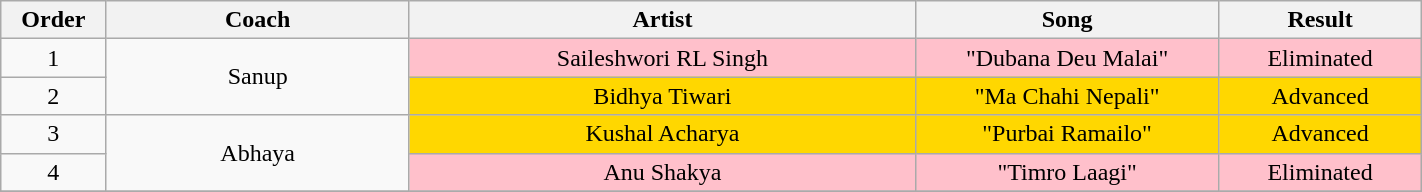<table class="wikitable plainrowheaders" style="text-align:center; width:75%;">
<tr>
<th scope="col" style="width:05%;">Order</th>
<th scope="col" style="width:15%;">Coach</th>
<th scope="col" style="width:25%;">Artist</th>
<th scope="col" style="width:15%;">Song</th>
<th scope="col" style="width:10%;">Result</th>
</tr>
<tr>
<td scope="row">1</td>
<td rowspan="2">Sanup</td>
<td style="background:pink">Saileshwori RL Singh</td>
<td style="background:pink">"Dubana Deu Malai"</td>
<td style="background:pink">Eliminated</td>
</tr>
<tr>
<td scope="row">2</td>
<td style="background:gold">Bidhya Tiwari</td>
<td style="background:gold">"Ma Chahi Nepali"</td>
<td style="background:gold">Advanced</td>
</tr>
<tr>
<td scope="row">3</td>
<td rowspan="2">Abhaya</td>
<td style="background:gold">Kushal Acharya</td>
<td style="background:gold">"Purbai Ramailo"</td>
<td style="background:gold">Advanced</td>
</tr>
<tr>
<td scope="row">4</td>
<td style="background:pink">Anu Shakya</td>
<td style="background:pink">"Timro Laagi"</td>
<td style="background:pink">Eliminated</td>
</tr>
<tr>
</tr>
</table>
